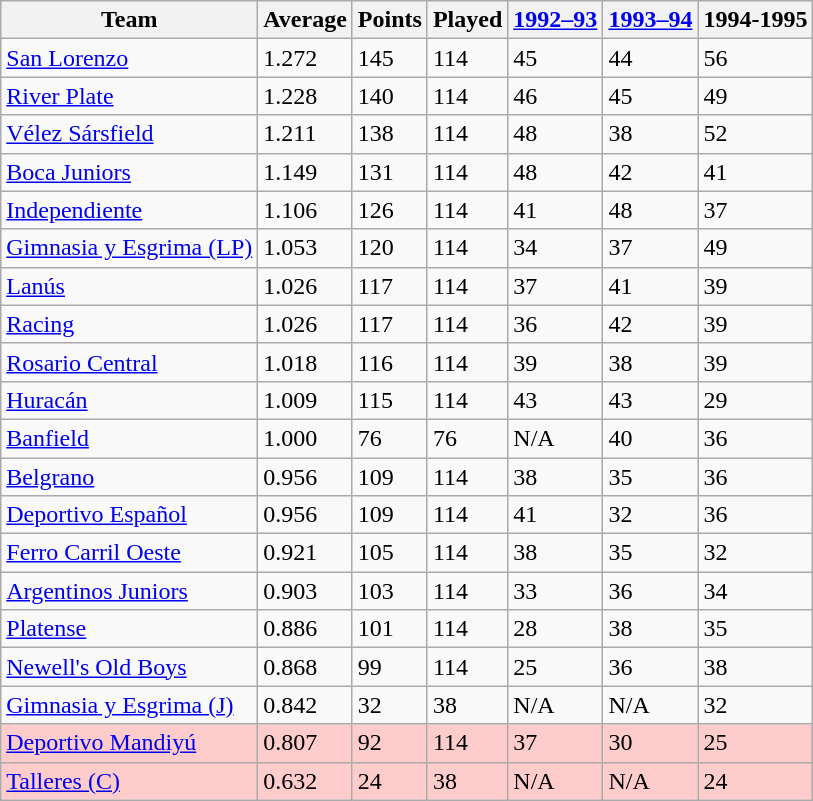<table class="wikitable">
<tr>
<th>Team</th>
<th>Average</th>
<th>Points</th>
<th>Played</th>
<th><a href='#'>1992–93</a></th>
<th><a href='#'>1993–94</a></th>
<th>1994-1995</th>
</tr>
<tr>
<td><a href='#'>San Lorenzo</a></td>
<td>1.272</td>
<td>145</td>
<td>114</td>
<td>45</td>
<td>44</td>
<td>56</td>
</tr>
<tr>
<td><a href='#'>River Plate</a></td>
<td>1.228</td>
<td>140</td>
<td>114</td>
<td>46</td>
<td>45</td>
<td>49</td>
</tr>
<tr>
<td><a href='#'>Vélez Sársfield</a></td>
<td>1.211</td>
<td>138</td>
<td>114</td>
<td>48</td>
<td>38</td>
<td>52</td>
</tr>
<tr>
<td><a href='#'>Boca Juniors</a></td>
<td>1.149</td>
<td>131</td>
<td>114</td>
<td>48</td>
<td>42</td>
<td>41</td>
</tr>
<tr>
<td><a href='#'>Independiente</a></td>
<td>1.106</td>
<td>126</td>
<td>114</td>
<td>41</td>
<td>48</td>
<td>37</td>
</tr>
<tr>
<td><a href='#'>Gimnasia y Esgrima (LP)</a></td>
<td>1.053</td>
<td>120</td>
<td>114</td>
<td>34</td>
<td>37</td>
<td>49</td>
</tr>
<tr>
<td><a href='#'>Lanús</a></td>
<td>1.026</td>
<td>117</td>
<td>114</td>
<td>37</td>
<td>41</td>
<td>39</td>
</tr>
<tr>
<td><a href='#'>Racing</a></td>
<td>1.026</td>
<td>117</td>
<td>114</td>
<td>36</td>
<td>42</td>
<td>39</td>
</tr>
<tr>
<td><a href='#'>Rosario Central</a></td>
<td>1.018</td>
<td>116</td>
<td>114</td>
<td>39</td>
<td>38</td>
<td>39</td>
</tr>
<tr>
<td><a href='#'>Huracán</a></td>
<td>1.009</td>
<td>115</td>
<td>114</td>
<td>43</td>
<td>43</td>
<td>29</td>
</tr>
<tr>
<td><a href='#'>Banfield</a></td>
<td>1.000</td>
<td>76</td>
<td>76</td>
<td>N/A</td>
<td>40</td>
<td>36</td>
</tr>
<tr>
<td><a href='#'>Belgrano</a></td>
<td>0.956</td>
<td>109</td>
<td>114</td>
<td>38</td>
<td>35</td>
<td>36</td>
</tr>
<tr>
<td><a href='#'>Deportivo Español</a></td>
<td>0.956</td>
<td>109</td>
<td>114</td>
<td>41</td>
<td>32</td>
<td>36</td>
</tr>
<tr>
<td><a href='#'>Ferro Carril Oeste</a></td>
<td>0.921</td>
<td>105</td>
<td>114</td>
<td>38</td>
<td>35</td>
<td>32</td>
</tr>
<tr>
<td><a href='#'>Argentinos Juniors</a></td>
<td>0.903</td>
<td>103</td>
<td>114</td>
<td>33</td>
<td>36</td>
<td>34</td>
</tr>
<tr>
<td><a href='#'>Platense</a></td>
<td>0.886</td>
<td>101</td>
<td>114</td>
<td>28</td>
<td>38</td>
<td>35</td>
</tr>
<tr>
<td><a href='#'>Newell's Old Boys</a></td>
<td>0.868</td>
<td>99</td>
<td>114</td>
<td>25</td>
<td>36</td>
<td>38</td>
</tr>
<tr>
<td><a href='#'>Gimnasia y Esgrima (J)</a></td>
<td>0.842</td>
<td>32</td>
<td>38</td>
<td>N/A</td>
<td>N/A</td>
<td>32</td>
</tr>
<tr bgcolor="FFCCCC">
<td><a href='#'>Deportivo Mandiyú</a></td>
<td>0.807</td>
<td>92</td>
<td>114</td>
<td>37</td>
<td>30</td>
<td>25</td>
</tr>
<tr bgcolor="FFCCCC">
<td><a href='#'>Talleres (C)</a></td>
<td>0.632</td>
<td>24</td>
<td>38</td>
<td>N/A</td>
<td>N/A</td>
<td>24</td>
</tr>
</table>
